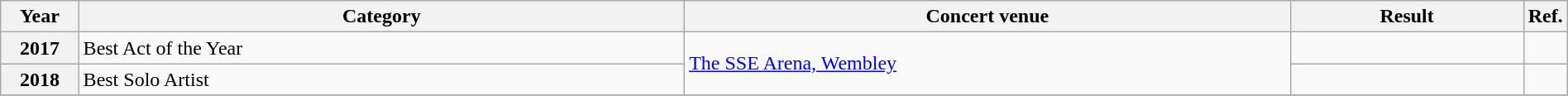<table class="wikitable plainrowheaders" width="100%" textcolor:#000;">
<tr>
<th scope="col" width=5%><strong>Year</strong></th>
<th scope="col" width=39%><strong>Category</strong></th>
<th scope="col" width=39%><strong>Concert venue</strong></th>
<th scope="col" width=15%><strong>Result</strong></th>
<th scope="col" width=2%><strong>Ref.</strong></th>
</tr>
<tr>
<th scope="row">2017</th>
<td>Best Act of the Year</td>
<td rowspan="2"><a href='#'>The SSE Arena, Wembley</a></td>
<td></td>
<td></td>
</tr>
<tr>
<th scope="row">2018</th>
<td>Best Solo Artist</td>
<td></td>
<td></td>
</tr>
<tr>
</tr>
</table>
